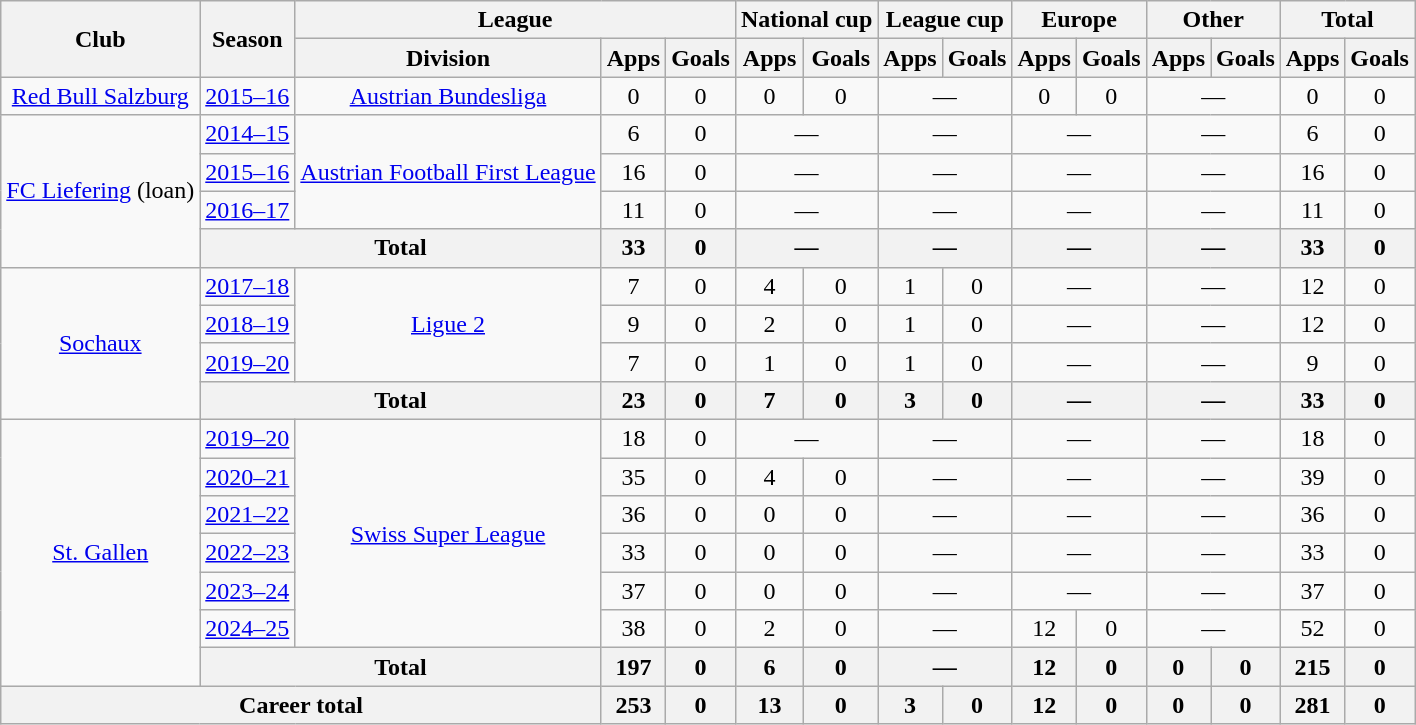<table class="wikitable" style="text-align: center;">
<tr>
<th rowspan="2">Club</th>
<th rowspan="2">Season</th>
<th colspan="3">League</th>
<th colspan="2">National cup</th>
<th colspan="2">League cup</th>
<th colspan="2">Europe</th>
<th colspan="2">Other</th>
<th colspan="2">Total</th>
</tr>
<tr>
<th>Division</th>
<th>Apps</th>
<th>Goals</th>
<th>Apps</th>
<th>Goals</th>
<th>Apps</th>
<th>Goals</th>
<th>Apps</th>
<th>Goals</th>
<th>Apps</th>
<th>Goals</th>
<th>Apps</th>
<th>Goals</th>
</tr>
<tr>
<td><a href='#'>Red Bull Salzburg</a></td>
<td><a href='#'>2015–16</a></td>
<td><a href='#'>Austrian Bundesliga</a></td>
<td>0</td>
<td>0</td>
<td>0</td>
<td>0</td>
<td colspan="2">—</td>
<td>0</td>
<td>0</td>
<td colspan="2">—</td>
<td>0</td>
<td>0</td>
</tr>
<tr>
<td rowspan="4"><a href='#'>FC Liefering</a> (loan)</td>
<td><a href='#'>2014–15</a></td>
<td rowspan="3"><a href='#'>Austrian Football First League</a></td>
<td>6</td>
<td>0</td>
<td colspan="2">—</td>
<td colspan="2">—</td>
<td colspan="2">—</td>
<td colspan="2">—</td>
<td>6</td>
<td>0</td>
</tr>
<tr>
<td><a href='#'>2015–16</a></td>
<td>16</td>
<td>0</td>
<td colspan="2">—</td>
<td colspan="2">—</td>
<td colspan="2">—</td>
<td colspan="2">—</td>
<td>16</td>
<td>0</td>
</tr>
<tr>
<td><a href='#'>2016–17</a></td>
<td>11</td>
<td>0</td>
<td colspan="2">—</td>
<td colspan="2">—</td>
<td colspan="2">—</td>
<td colspan="2">—</td>
<td>11</td>
<td>0</td>
</tr>
<tr>
<th colspan="2">Total</th>
<th>33</th>
<th>0</th>
<th colspan="2">—</th>
<th colspan="2">—</th>
<th colspan="2">—</th>
<th colspan="2">—</th>
<th>33</th>
<th>0</th>
</tr>
<tr>
<td rowspan="4"><a href='#'>Sochaux</a></td>
<td><a href='#'>2017–18</a></td>
<td rowspan="3"><a href='#'>Ligue 2</a></td>
<td>7</td>
<td>0</td>
<td>4</td>
<td>0</td>
<td>1</td>
<td>0</td>
<td colspan="2">—</td>
<td colspan="2">—</td>
<td>12</td>
<td>0</td>
</tr>
<tr>
<td><a href='#'>2018–19</a></td>
<td>9</td>
<td>0</td>
<td>2</td>
<td>0</td>
<td>1</td>
<td>0</td>
<td colspan="2">—</td>
<td colspan="2">—</td>
<td>12</td>
<td>0</td>
</tr>
<tr>
<td><a href='#'>2019–20</a></td>
<td>7</td>
<td>0</td>
<td>1</td>
<td>0</td>
<td>1</td>
<td>0</td>
<td colspan="2">—</td>
<td colspan="2">—</td>
<td>9</td>
<td>0</td>
</tr>
<tr>
<th colspan="2">Total</th>
<th>23</th>
<th>0</th>
<th>7</th>
<th>0</th>
<th>3</th>
<th>0</th>
<th colspan="2">—</th>
<th colspan="2">—</th>
<th>33</th>
<th>0</th>
</tr>
<tr>
<td rowspan="7"><a href='#'>St. Gallen</a></td>
<td><a href='#'>2019–20</a></td>
<td rowspan="6"><a href='#'>Swiss Super League</a></td>
<td>18</td>
<td>0</td>
<td colspan="2">—</td>
<td colspan="2">—</td>
<td colspan="2">—</td>
<td colspan="2">—</td>
<td>18</td>
<td>0</td>
</tr>
<tr>
<td><a href='#'>2020–21</a></td>
<td>35</td>
<td>0</td>
<td>4</td>
<td>0</td>
<td colspan="2">—</td>
<td colspan="2">—</td>
<td colspan="2">—</td>
<td>39</td>
<td>0</td>
</tr>
<tr>
<td><a href='#'>2021–22</a></td>
<td>36</td>
<td>0</td>
<td>0</td>
<td>0</td>
<td colspan="2">—</td>
<td colspan="2">—</td>
<td colspan="2">—</td>
<td>36</td>
<td>0</td>
</tr>
<tr>
<td><a href='#'>2022–23</a></td>
<td>33</td>
<td>0</td>
<td>0</td>
<td>0</td>
<td colspan="2">—</td>
<td colspan="2">—</td>
<td colspan="2">—</td>
<td>33</td>
<td>0</td>
</tr>
<tr>
<td><a href='#'>2023–24</a></td>
<td>37</td>
<td>0</td>
<td>0</td>
<td>0</td>
<td colspan="2">—</td>
<td colspan="2">—</td>
<td colspan="2">—</td>
<td>37</td>
<td>0</td>
</tr>
<tr>
<td><a href='#'>2024–25</a></td>
<td>38</td>
<td>0</td>
<td>2</td>
<td>0</td>
<td colspan="2">—</td>
<td>12</td>
<td>0</td>
<td colspan="2">—</td>
<td>52</td>
<td>0</td>
</tr>
<tr>
<th colspan="2">Total</th>
<th>197</th>
<th>0</th>
<th>6</th>
<th>0</th>
<th colspan="2">—</th>
<th>12</th>
<th>0</th>
<th>0</th>
<th>0</th>
<th>215</th>
<th>0</th>
</tr>
<tr>
<th colspan="3">Career total</th>
<th>253</th>
<th>0</th>
<th>13</th>
<th>0</th>
<th>3</th>
<th>0</th>
<th>12</th>
<th>0</th>
<th>0</th>
<th>0</th>
<th>281</th>
<th>0</th>
</tr>
</table>
